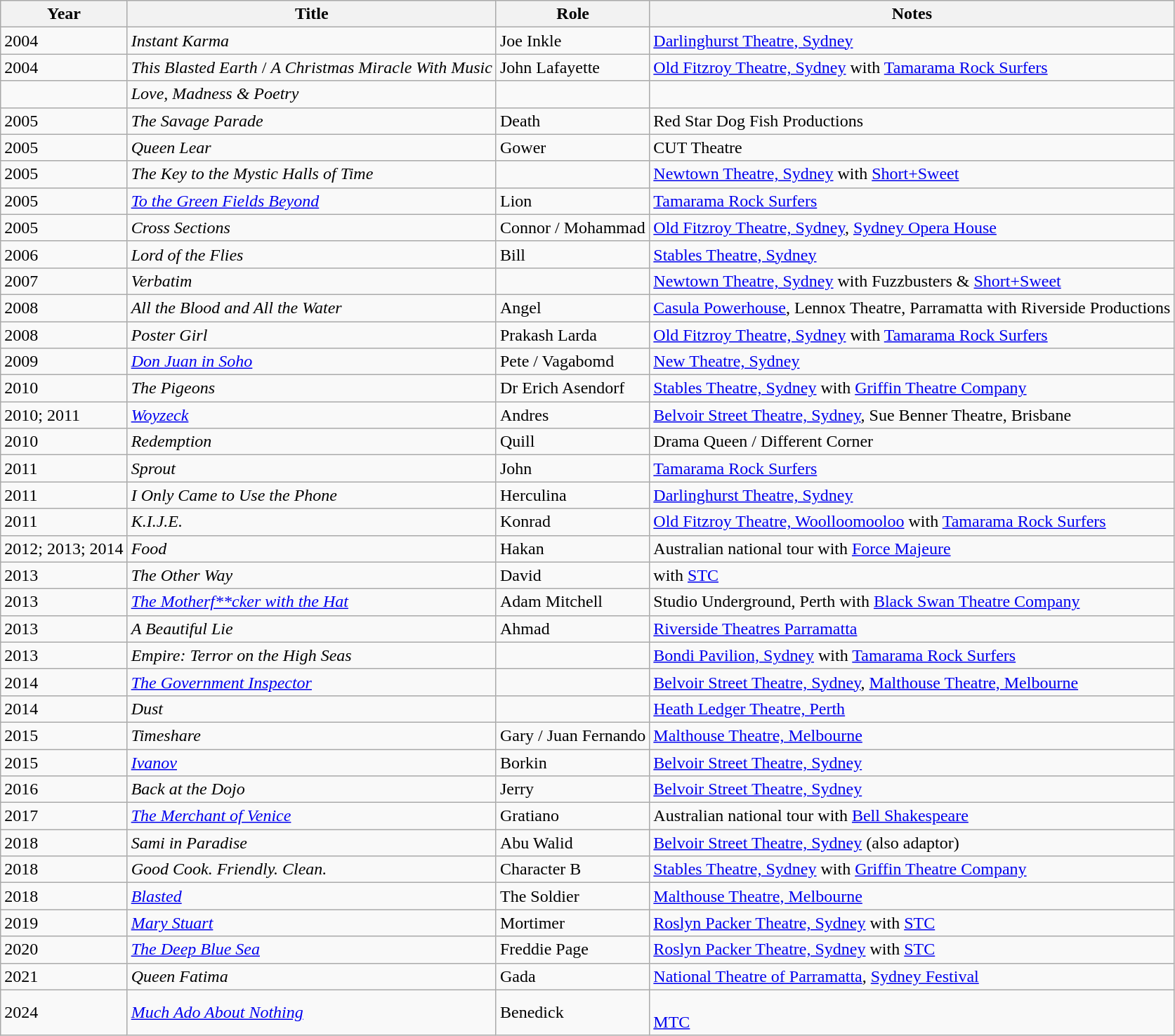<table class="wikitable sortable">
<tr>
<th>Year</th>
<th>Title</th>
<th>Role</th>
<th>Notes</th>
</tr>
<tr>
<td>2004</td>
<td><em>Instant Karma</em></td>
<td>Joe Inkle</td>
<td><a href='#'>Darlinghurst Theatre, Sydney</a></td>
</tr>
<tr>
<td>2004</td>
<td><em>This Blasted Earth</em> / <em>A Christmas Miracle With Music</em></td>
<td>John Lafayette</td>
<td><a href='#'>Old Fitzroy Theatre, Sydney</a> with <a href='#'>Tamarama Rock Surfers</a></td>
</tr>
<tr>
<td></td>
<td><em>Love, Madness & Poetry</em></td>
<td></td>
<td></td>
</tr>
<tr>
<td>2005</td>
<td><em>The Savage Parade</em></td>
<td>Death</td>
<td>Red Star Dog Fish Productions</td>
</tr>
<tr>
<td>2005</td>
<td><em>Queen Lear</em></td>
<td>Gower</td>
<td>CUT Theatre</td>
</tr>
<tr>
<td>2005</td>
<td><em>The Key to the Mystic Halls of Time</em></td>
<td></td>
<td><a href='#'>Newtown Theatre, Sydney</a> with <a href='#'>Short+Sweet</a></td>
</tr>
<tr>
<td>2005</td>
<td><em><a href='#'>To the Green Fields Beyond</a></em></td>
<td>Lion</td>
<td><a href='#'>Tamarama Rock Surfers</a></td>
</tr>
<tr>
<td>2005</td>
<td><em>Cross Sections</em></td>
<td>Connor / Mohammad</td>
<td><a href='#'>Old Fitzroy Theatre, Sydney</a>, <a href='#'>Sydney Opera House</a></td>
</tr>
<tr>
<td>2006</td>
<td><em>Lord of the Flies</em></td>
<td>Bill</td>
<td><a href='#'>Stables Theatre, Sydney</a></td>
</tr>
<tr>
<td>2007</td>
<td><em>Verbatim</em></td>
<td></td>
<td><a href='#'>Newtown Theatre, Sydney</a> with Fuzzbusters & <a href='#'>Short+Sweet</a></td>
</tr>
<tr>
<td>2008</td>
<td><em>All the Blood and All the Water</em></td>
<td>Angel</td>
<td><a href='#'>Casula Powerhouse</a>, Lennox Theatre, Parramatta with Riverside Productions</td>
</tr>
<tr>
<td>2008</td>
<td><em>Poster Girl</em></td>
<td>Prakash Larda</td>
<td><a href='#'>Old Fitzroy Theatre, Sydney</a> with <a href='#'>Tamarama Rock Surfers</a></td>
</tr>
<tr>
<td>2009</td>
<td><em><a href='#'>Don Juan in Soho</a></em></td>
<td>Pete / Vagabomd</td>
<td><a href='#'>New Theatre, Sydney</a></td>
</tr>
<tr>
<td>2010</td>
<td><em>The Pigeons</em></td>
<td>Dr Erich Asendorf</td>
<td><a href='#'>Stables Theatre, Sydney</a> with <a href='#'>Griffin Theatre Company</a></td>
</tr>
<tr>
<td>2010; 2011</td>
<td><em><a href='#'>Woyzeck</a></em></td>
<td>Andres</td>
<td><a href='#'>Belvoir Street Theatre, Sydney</a>, Sue Benner Theatre, Brisbane</td>
</tr>
<tr>
<td>2010</td>
<td><em>Redemption</em></td>
<td>Quill</td>
<td>Drama Queen / Different Corner</td>
</tr>
<tr>
<td>2011</td>
<td><em>Sprout</em></td>
<td>John</td>
<td><a href='#'>Tamarama Rock Surfers</a></td>
</tr>
<tr>
<td>2011</td>
<td><em>I Only Came to Use the Phone</em></td>
<td>Herculina</td>
<td><a href='#'>Darlinghurst Theatre, Sydney</a></td>
</tr>
<tr>
<td>2011</td>
<td><em>K.I.J.E.</em></td>
<td>Konrad</td>
<td><a href='#'>Old Fitzroy Theatre, Woolloomooloo</a> with <a href='#'>Tamarama Rock Surfers</a></td>
</tr>
<tr>
<td>2012; 2013; 2014</td>
<td><em>Food</em></td>
<td>Hakan</td>
<td>Australian national tour with <a href='#'>Force Majeure</a></td>
</tr>
<tr>
<td>2013</td>
<td><em>The Other Way</em></td>
<td>David</td>
<td>with <a href='#'>STC</a></td>
</tr>
<tr>
<td>2013</td>
<td><em><a href='#'>The Motherf**cker with the Hat</a></em></td>
<td>Adam Mitchell</td>
<td>Studio Underground, Perth with <a href='#'>Black Swan Theatre Company</a></td>
</tr>
<tr>
<td>2013</td>
<td><em>A Beautiful Lie</em></td>
<td>Ahmad</td>
<td><a href='#'>Riverside Theatres Parramatta</a></td>
</tr>
<tr>
<td>2013</td>
<td><em>Empire: Terror on the High Seas</em></td>
<td></td>
<td><a href='#'>Bondi Pavilion, Sydney</a> with <a href='#'>Tamarama Rock Surfers</a></td>
</tr>
<tr>
<td>2014</td>
<td><em><a href='#'>The Government Inspector</a></em></td>
<td></td>
<td><a href='#'>Belvoir Street Theatre, Sydney</a>, <a href='#'>Malthouse Theatre, Melbourne</a></td>
</tr>
<tr>
<td>2014</td>
<td><em>Dust</em></td>
<td></td>
<td><a href='#'>Heath Ledger Theatre, Perth</a></td>
</tr>
<tr>
<td>2015</td>
<td><em>Timeshare</em></td>
<td>Gary / Juan Fernando</td>
<td><a href='#'>Malthouse Theatre, Melbourne</a></td>
</tr>
<tr>
<td>2015</td>
<td><em><a href='#'>Ivanov</a></em></td>
<td>Borkin</td>
<td><a href='#'>Belvoir Street Theatre, Sydney</a></td>
</tr>
<tr>
<td>2016</td>
<td><em>Back at the Dojo</em></td>
<td>Jerry</td>
<td><a href='#'>Belvoir Street Theatre, Sydney</a></td>
</tr>
<tr>
<td>2017</td>
<td><em><a href='#'>The Merchant of Venice</a></em></td>
<td>Gratiano</td>
<td>Australian national tour with <a href='#'>Bell Shakespeare</a></td>
</tr>
<tr>
<td>2018</td>
<td><em>Sami in Paradise</em></td>
<td>Abu Walid</td>
<td><a href='#'>Belvoir Street Theatre, Sydney</a> (also adaptor)</td>
</tr>
<tr>
<td>2018</td>
<td><em>Good Cook. Friendly. Clean.</em></td>
<td>Character B</td>
<td><a href='#'>Stables Theatre, Sydney</a> with <a href='#'>Griffin Theatre Company</a></td>
</tr>
<tr>
<td>2018</td>
<td><em><a href='#'>Blasted</a></em></td>
<td>The Soldier</td>
<td><a href='#'>Malthouse Theatre, Melbourne</a></td>
</tr>
<tr>
<td>2019</td>
<td><em><a href='#'>Mary Stuart</a></em></td>
<td>Mortimer</td>
<td><a href='#'>Roslyn Packer Theatre, Sydney</a> with <a href='#'>STC</a></td>
</tr>
<tr>
<td>2020</td>
<td><em><a href='#'>The Deep Blue Sea</a></em></td>
<td>Freddie Page</td>
<td><a href='#'>Roslyn Packer Theatre, Sydney</a> with <a href='#'>STC</a></td>
</tr>
<tr>
<td>2021</td>
<td><em>Queen Fatima</em></td>
<td>Gada</td>
<td><a href='#'>National Theatre of Parramatta</a>, <a href='#'>Sydney Festival</a></td>
</tr>
<tr>
<td>2024</td>
<td><em><a href='#'>Much Ado About Nothing</a></em></td>
<td>Benedick</td>
<td><br><a href='#'>MTC</a></td>
</tr>
</table>
